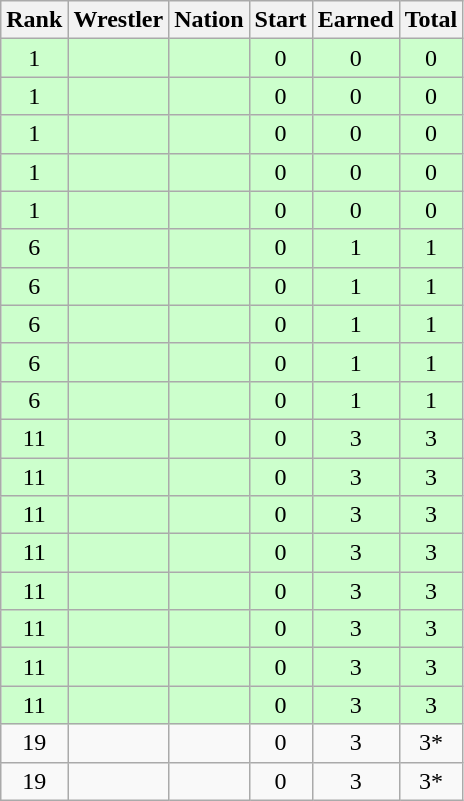<table class="wikitable sortable" style="text-align:center;">
<tr>
<th>Rank</th>
<th>Wrestler</th>
<th>Nation</th>
<th>Start</th>
<th>Earned</th>
<th>Total</th>
</tr>
<tr style="background:#cfc;">
<td>1</td>
<td align=left></td>
<td align=left></td>
<td>0</td>
<td>0</td>
<td>0</td>
</tr>
<tr style="background:#cfc;">
<td>1</td>
<td align=left></td>
<td align=left></td>
<td>0</td>
<td>0</td>
<td>0</td>
</tr>
<tr style="background:#cfc;">
<td>1</td>
<td align=left></td>
<td align=left></td>
<td>0</td>
<td>0</td>
<td>0</td>
</tr>
<tr style="background:#cfc;">
<td>1</td>
<td align=left></td>
<td align=left></td>
<td>0</td>
<td>0</td>
<td>0</td>
</tr>
<tr style="background:#cfc;">
<td>1</td>
<td align=left></td>
<td align=left></td>
<td>0</td>
<td>0</td>
<td>0</td>
</tr>
<tr style="background:#cfc;">
<td>6</td>
<td align=left></td>
<td align=left></td>
<td>0</td>
<td>1</td>
<td>1</td>
</tr>
<tr style="background:#cfc;">
<td>6</td>
<td align=left></td>
<td align=left></td>
<td>0</td>
<td>1</td>
<td>1</td>
</tr>
<tr style="background:#cfc;">
<td>6</td>
<td align=left></td>
<td align=left></td>
<td>0</td>
<td>1</td>
<td>1</td>
</tr>
<tr style="background:#cfc;">
<td>6</td>
<td align=left></td>
<td align=left></td>
<td>0</td>
<td>1</td>
<td>1</td>
</tr>
<tr style="background:#cfc;">
<td>6</td>
<td align=left></td>
<td align=left></td>
<td>0</td>
<td>1</td>
<td>1</td>
</tr>
<tr style="background:#cfc;">
<td>11</td>
<td align=left></td>
<td align=left></td>
<td>0</td>
<td>3</td>
<td>3</td>
</tr>
<tr style="background:#cfc;">
<td>11</td>
<td align=left></td>
<td align=left></td>
<td>0</td>
<td>3</td>
<td>3</td>
</tr>
<tr style="background:#cfc;">
<td>11</td>
<td align=left></td>
<td align=left></td>
<td>0</td>
<td>3</td>
<td>3</td>
</tr>
<tr style="background:#cfc;">
<td>11</td>
<td align=left></td>
<td align=left></td>
<td>0</td>
<td>3</td>
<td>3</td>
</tr>
<tr style="background:#cfc;">
<td>11</td>
<td align=left></td>
<td align=left></td>
<td>0</td>
<td>3</td>
<td>3</td>
</tr>
<tr style="background:#cfc;">
<td>11</td>
<td align=left></td>
<td align=left></td>
<td>0</td>
<td>3</td>
<td>3</td>
</tr>
<tr style="background:#cfc;">
<td>11</td>
<td align=left></td>
<td align=left></td>
<td>0</td>
<td>3</td>
<td>3</td>
</tr>
<tr style="background:#cfc;">
<td>11</td>
<td align=left></td>
<td align=left></td>
<td>0</td>
<td>3</td>
<td>3</td>
</tr>
<tr>
<td>19</td>
<td align=left></td>
<td align=left></td>
<td>0</td>
<td>3</td>
<td>3*</td>
</tr>
<tr>
<td>19</td>
<td align=left></td>
<td align=left></td>
<td>0</td>
<td>3</td>
<td>3*</td>
</tr>
</table>
